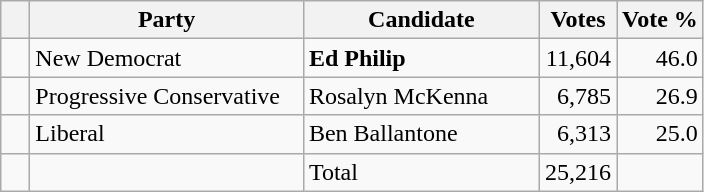<table class="wikitable">
<tr>
<th></th>
<th scope="col" width="175">Party</th>
<th scope="col" width="150">Candidate</th>
<th>Votes</th>
<th>Vote %</th>
</tr>
<tr>
<td>   </td>
<td>New Democrat</td>
<td><strong>Ed Philip</strong></td>
<td align=right>11,604</td>
<td align=right>46.0</td>
</tr>
<tr |>
<td>   </td>
<td>Progressive Conservative</td>
<td>Rosalyn McKenna</td>
<td align=right>6,785</td>
<td align=right>26.9</td>
</tr>
<tr>
<td>   </td>
<td>Liberal</td>
<td>Ben Ballantone</td>
<td align=right>6,313</td>
<td align=right>25.0<br></td>
</tr>
<tr |>
<td></td>
<td></td>
<td>Total</td>
<td align=right>25,216</td>
<td></td>
</tr>
</table>
